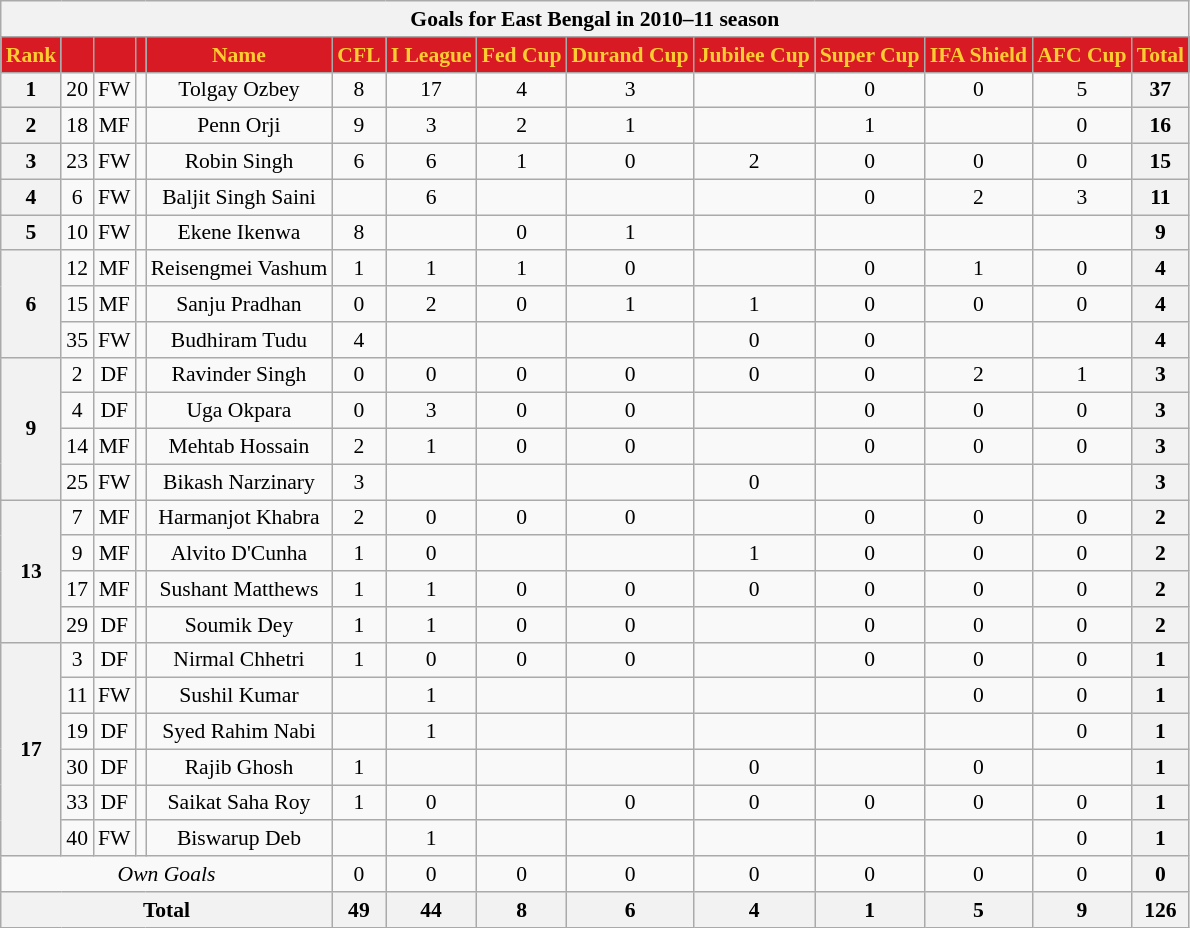<table class="wikitable" style="text-align:center; font-size:90%">
<tr>
<th colspan="14">Goals for East Bengal in 2010–11 season</th>
</tr>
<tr>
<th style="background:#d71a23; color:#ffcd31; text-align:center;">Rank</th>
<th style="background:#d71a23; color:#ffcd31; text-align:center;"></th>
<th style="background:#d71a23; color:#ffcd31; text-align:center;"></th>
<th style="background:#d71a23; color:#ffcd31; text-align:center;"></th>
<th style="background:#d71a23; color:#ffcd31; text-align:center;">Name</th>
<th style="background:#d71a23; color:#ffcd31; text-align:center;">CFL</th>
<th style="background:#d71a23; color:#ffcd31; text-align:center;">I League</th>
<th style="background:#d71a23; color:#ffcd31; text-align:center;">Fed Cup</th>
<th style="background:#d71a23; color:#ffcd31; text-align:center;">Durand Cup</th>
<th style="background:#d71a23; color:#ffcd31; text-align:center;">Jubilee Cup</th>
<th style="background:#d71a23; color:#ffcd31; text-align:center;">Super Cup</th>
<th style="background:#d71a23; color:#ffcd31; text-align:center;">IFA Shield</th>
<th style="background:#d71a23; color:#ffcd31; text-align:center;">AFC Cup</th>
<th style="background:#d71a23; color:#ffcd31; text-align:center;">Total</th>
</tr>
<tr>
<th>1</th>
<td>20</td>
<td>FW</td>
<td></td>
<td>Tolgay Ozbey</td>
<td>8</td>
<td>17</td>
<td>4</td>
<td>3</td>
<td></td>
<td>0</td>
<td>0</td>
<td>5</td>
<th>37</th>
</tr>
<tr>
<th>2</th>
<td>18</td>
<td>MF</td>
<td></td>
<td>Penn Orji</td>
<td>9</td>
<td>3</td>
<td>2</td>
<td>1</td>
<td></td>
<td>1</td>
<td></td>
<td>0</td>
<th>16</th>
</tr>
<tr>
<th>3</th>
<td>23</td>
<td>FW</td>
<td></td>
<td>Robin Singh</td>
<td>6</td>
<td>6</td>
<td>1</td>
<td>0</td>
<td>2</td>
<td>0</td>
<td>0</td>
<td>0</td>
<th>15</th>
</tr>
<tr>
<th>4</th>
<td>6</td>
<td>FW</td>
<td></td>
<td>Baljit Singh Saini</td>
<td></td>
<td>6</td>
<td></td>
<td></td>
<td></td>
<td>0</td>
<td>2</td>
<td>3</td>
<th>11</th>
</tr>
<tr>
<th>5</th>
<td>10</td>
<td>FW</td>
<td></td>
<td>Ekene Ikenwa</td>
<td>8</td>
<td></td>
<td>0</td>
<td>1</td>
<td></td>
<td></td>
<td></td>
<td></td>
<th>9</th>
</tr>
<tr>
<th rowspan="3">6</th>
<td>12</td>
<td>MF</td>
<td></td>
<td>Reisengmei Vashum</td>
<td>1</td>
<td>1</td>
<td>1</td>
<td>0</td>
<td></td>
<td>0</td>
<td>1</td>
<td>0</td>
<th>4</th>
</tr>
<tr>
<td>15</td>
<td>MF</td>
<td></td>
<td>Sanju Pradhan</td>
<td>0</td>
<td>2</td>
<td>0</td>
<td>1</td>
<td>1</td>
<td>0</td>
<td>0</td>
<td>0</td>
<th>4</th>
</tr>
<tr>
<td>35</td>
<td>FW</td>
<td></td>
<td>Budhiram Tudu</td>
<td>4</td>
<td></td>
<td></td>
<td></td>
<td>0</td>
<td>0</td>
<td></td>
<td></td>
<th>4</th>
</tr>
<tr>
<th rowspan="4">9</th>
<td>2</td>
<td>DF</td>
<td></td>
<td>Ravinder Singh</td>
<td>0</td>
<td>0</td>
<td>0</td>
<td>0</td>
<td>0</td>
<td>0</td>
<td>2</td>
<td>1</td>
<th>3</th>
</tr>
<tr>
<td>4</td>
<td>DF</td>
<td></td>
<td>Uga Okpara</td>
<td>0</td>
<td>3</td>
<td>0</td>
<td>0</td>
<td></td>
<td>0</td>
<td>0</td>
<td>0</td>
<th>3</th>
</tr>
<tr>
<td>14</td>
<td>MF</td>
<td></td>
<td>Mehtab Hossain</td>
<td>2</td>
<td>1</td>
<td>0</td>
<td>0</td>
<td></td>
<td>0</td>
<td>0</td>
<td>0</td>
<th>3</th>
</tr>
<tr>
<td>25</td>
<td>FW</td>
<td></td>
<td>Bikash Narzinary</td>
<td>3</td>
<td></td>
<td></td>
<td></td>
<td>0</td>
<td></td>
<td></td>
<td></td>
<th>3</th>
</tr>
<tr>
<th rowspan="4">13</th>
<td>7</td>
<td>MF</td>
<td></td>
<td>Harmanjot Khabra</td>
<td>2</td>
<td>0</td>
<td>0</td>
<td>0</td>
<td></td>
<td>0</td>
<td>0</td>
<td>0</td>
<th>2</th>
</tr>
<tr>
<td>9</td>
<td>MF</td>
<td></td>
<td>Alvito D'Cunha</td>
<td>1</td>
<td>0</td>
<td></td>
<td></td>
<td>1</td>
<td>0</td>
<td>0</td>
<td>0</td>
<th>2</th>
</tr>
<tr>
<td>17</td>
<td>MF</td>
<td></td>
<td>Sushant Matthews</td>
<td>1</td>
<td>1</td>
<td>0</td>
<td>0</td>
<td>0</td>
<td>0</td>
<td>0</td>
<td>0</td>
<th>2</th>
</tr>
<tr>
<td>29</td>
<td>DF</td>
<td></td>
<td>Soumik Dey</td>
<td>1</td>
<td>1</td>
<td>0</td>
<td>0</td>
<td></td>
<td>0</td>
<td>0</td>
<td>0</td>
<th>2</th>
</tr>
<tr>
<th rowspan="6">17</th>
<td>3</td>
<td>DF</td>
<td></td>
<td>Nirmal Chhetri</td>
<td>1</td>
<td>0</td>
<td>0</td>
<td>0</td>
<td></td>
<td>0</td>
<td>0</td>
<td>0</td>
<th>1</th>
</tr>
<tr>
<td>11</td>
<td>FW</td>
<td></td>
<td>Sushil Kumar</td>
<td></td>
<td>1</td>
<td></td>
<td></td>
<td></td>
<td></td>
<td>0</td>
<td>0</td>
<th>1</th>
</tr>
<tr>
<td>19</td>
<td>DF</td>
<td></td>
<td>Syed Rahim Nabi</td>
<td></td>
<td>1</td>
<td></td>
<td></td>
<td></td>
<td></td>
<td></td>
<td>0</td>
<th>1</th>
</tr>
<tr>
<td>30</td>
<td>DF</td>
<td></td>
<td>Rajib Ghosh</td>
<td>1</td>
<td></td>
<td></td>
<td></td>
<td>0</td>
<td></td>
<td>0</td>
<td></td>
<th>1</th>
</tr>
<tr>
<td>33</td>
<td>DF</td>
<td></td>
<td>Saikat Saha Roy</td>
<td>1</td>
<td>0</td>
<td></td>
<td>0</td>
<td>0</td>
<td>0</td>
<td>0</td>
<td>0</td>
<th>1</th>
</tr>
<tr>
<td>40</td>
<td>FW</td>
<td></td>
<td>Biswarup Deb</td>
<td></td>
<td>1</td>
<td></td>
<td></td>
<td></td>
<td></td>
<td></td>
<td>0</td>
<th>1</th>
</tr>
<tr>
<td colspan="5"><em>Own Goals</em></td>
<td>0</td>
<td>0</td>
<td>0</td>
<td>0</td>
<td>0</td>
<td>0</td>
<td>0</td>
<td>0</td>
<th>0</th>
</tr>
<tr>
<th colspan="5">Total</th>
<th>49</th>
<th>44</th>
<th>8</th>
<th>6</th>
<th>4</th>
<th>1</th>
<th>5</th>
<th>9</th>
<th>126</th>
</tr>
</table>
